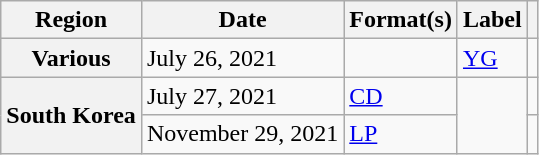<table class="wikitable plainrowheaders">
<tr>
<th scope="col">Region</th>
<th scope="col">Date</th>
<th scope="col">Format(s)</th>
<th scope="col">Label</th>
<th scope="col"></th>
</tr>
<tr>
<th scope="row">Various</th>
<td>July 26, 2021</td>
<td></td>
<td><a href='#'>YG</a></td>
<td style="text-align:center;"></td>
</tr>
<tr>
<th scope="row" rowspan="2">South Korea</th>
<td>July 27, 2021</td>
<td><a href='#'>CD</a></td>
<td rowspan="2"></td>
<td style="text-align:center;"></td>
</tr>
<tr>
<td>November 29, 2021</td>
<td><a href='#'>LP</a></td>
<td style="text-align:center;"></td>
</tr>
</table>
